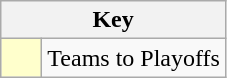<table class="wikitable" style="text-align: center;">
<tr>
<th colspan=2>Key</th>
</tr>
<tr>
<td style="background:#ffffcc; width:20px;"></td>
<td align=left>Teams to Playoffs</td>
</tr>
</table>
